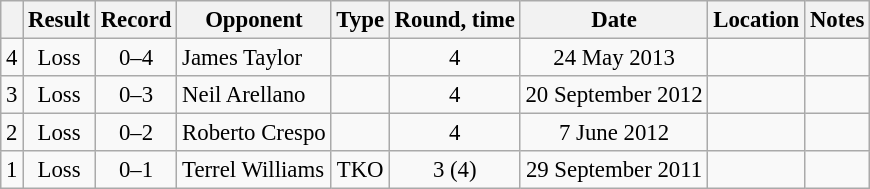<table class="wikitable" style="text-align:center; font-size:95%">
<tr>
<th></th>
<th>Result</th>
<th>Record</th>
<th>Opponent</th>
<th>Type</th>
<th>Round, time</th>
<th>Date</th>
<th>Location</th>
<th>Notes</th>
</tr>
<tr>
<td>4</td>
<td>Loss</td>
<td>0–4</td>
<td style="text-align:left;"> James Taylor</td>
<td></td>
<td>4</td>
<td>24 May 2013</td>
<td style="text-align:left;"> </td>
<td style="text-align:left;"></td>
</tr>
<tr>
<td>3</td>
<td>Loss</td>
<td>0–3</td>
<td style="text-align:left;"> Neil Arellano</td>
<td></td>
<td>4</td>
<td>20 September 2012</td>
<td style="text-align:left;"> </td>
<td style="text-align:left;"></td>
</tr>
<tr>
<td>2</td>
<td>Loss</td>
<td>0–2</td>
<td style="text-align:left;"> Roberto Crespo</td>
<td></td>
<td>4</td>
<td>7 June 2012</td>
<td style="text-align:left;"> </td>
<td style="text-align:left;"></td>
</tr>
<tr>
<td>1</td>
<td>Loss</td>
<td>0–1</td>
<td style="text-align:left;"> Terrel Williams</td>
<td>TKO</td>
<td>3 (4)</td>
<td>29 September 2011</td>
<td style="text-align:left;"> </td>
<td style="text-align:left;"></td>
</tr>
</table>
